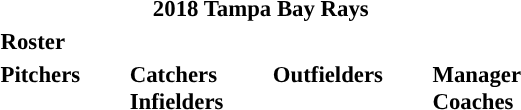<table class="toccolours" style="font-size: 95%;">
<tr>
<th colspan="10">2018 Tampa Bay Rays</th>
</tr>
<tr>
<td colspan="10"><strong>Roster</strong></td>
</tr>
<tr>
<td valign="top"><strong>Pitchers</strong><br>

























</td>
<td style="width:25px;"></td>
<td valign="top"><strong>Catchers</strong><br>




<strong>Infielders</strong>












</td>
<td style="width:25px;"></td>
<td valign="top"><strong>Outfielders</strong><br>







</td>
<td style="width:25px;"></td>
<td valign="top"><strong>Manager</strong><br>
<strong>Coaches</strong>
 
 
 
 
 
 
 
 
 </td>
</tr>
</table>
